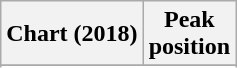<table class="wikitable plainrowheaders">
<tr>
<th>Chart (2018)</th>
<th>Peak<br>position</th>
</tr>
<tr>
</tr>
<tr>
</tr>
</table>
